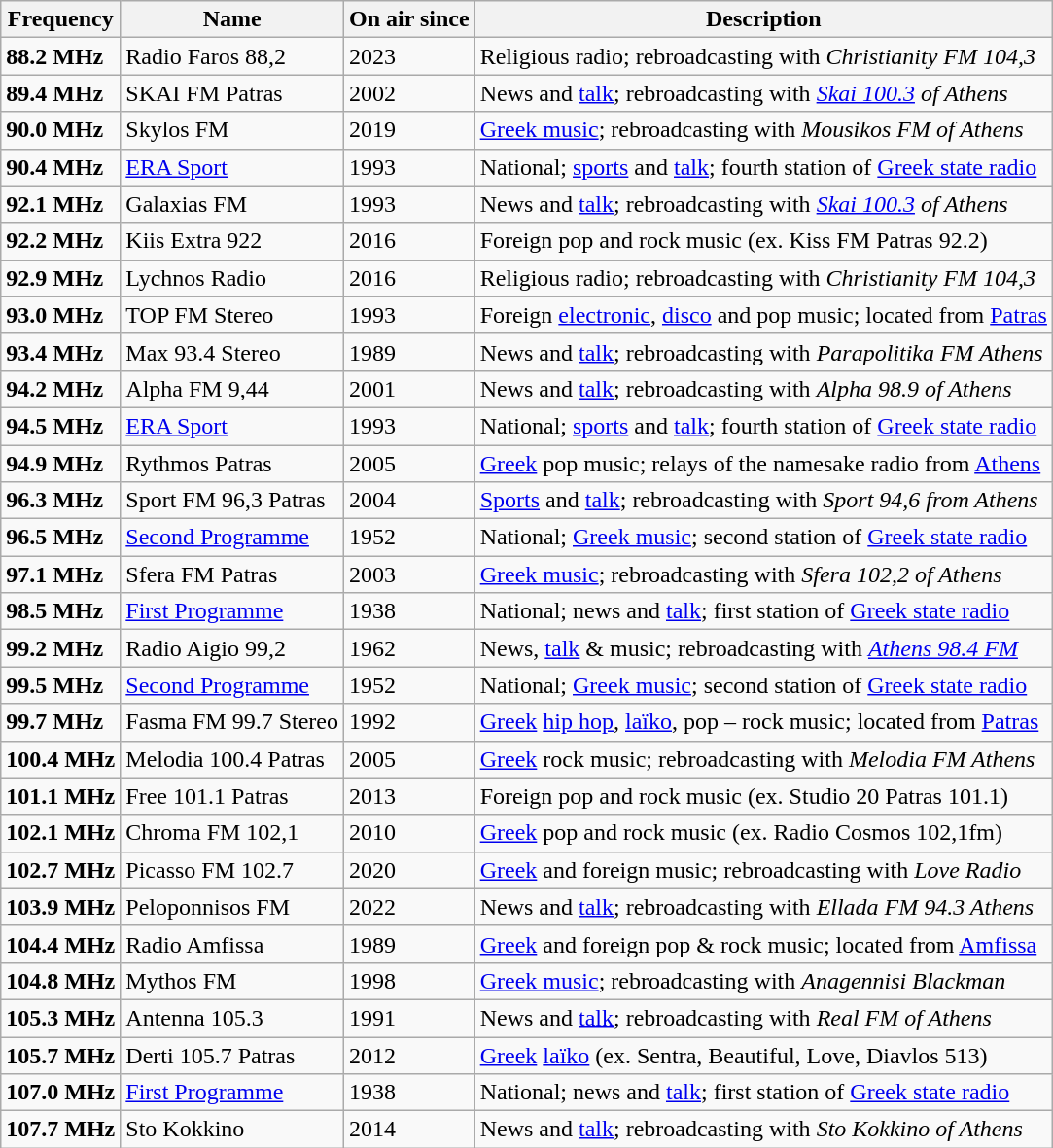<table class="wikitable">
<tr>
<th>Frequency</th>
<th>Name</th>
<th>On air since</th>
<th>Description</th>
</tr>
<tr>
<td><strong>88.2 MHz</strong></td>
<td>Radio Faros 88,2</td>
<td>2023</td>
<td>Religious radio; rebroadcasting with <em>Christianity FM 104,3</em></td>
</tr>
<tr>
<td><strong>89.4 MHz</strong></td>
<td>SKAI FM Patras</td>
<td>2002</td>
<td>News and <a href='#'>talk</a>; rebroadcasting with <em><a href='#'>Skai 100.3</a> of Athens</em></td>
</tr>
<tr>
<td><strong>90.0 MHz</strong></td>
<td>Skylos FM</td>
<td>2019</td>
<td><a href='#'>Greek music</a>; rebroadcasting with <em>Mousikos FM of Athens</em></td>
</tr>
<tr>
<td><strong>90.4 MHz</strong></td>
<td><a href='#'>ERA Sport</a></td>
<td>1993</td>
<td>National; <a href='#'>sports</a> and <a href='#'>talk</a>; fourth station of <a href='#'>Greek state radio</a></td>
</tr>
<tr>
<td><strong>92.1 MHz</strong></td>
<td>Galaxias FM</td>
<td>1993</td>
<td>News and <a href='#'>talk</a>; rebroadcasting with <em><a href='#'>Skai 100.3</a> of Athens</em></td>
</tr>
<tr>
<td><strong>92.2 MHz</strong></td>
<td>Kiis Extra 922</td>
<td>2016</td>
<td>Foreign pop and rock music (ex. Kiss FM Patras 92.2)</td>
</tr>
<tr>
<td><strong>92.9 MHz</strong></td>
<td>Lychnos Radio</td>
<td>2016</td>
<td>Religious radio; rebroadcasting with <em>Christianity FM 104,3</em></td>
</tr>
<tr>
<td><strong>93.0 MHz</strong></td>
<td>TOP FM Stereo</td>
<td>1993</td>
<td>Foreign <a href='#'>electronic</a>, <a href='#'>disco</a> and pop music; located from <a href='#'>Patras</a></td>
</tr>
<tr>
<td><strong>93.4 MHz</strong></td>
<td>Max 93.4 Stereo</td>
<td>1989</td>
<td>News and <a href='#'>talk</a>; rebroadcasting with <em>Parapolitika FM Athens</em></td>
</tr>
<tr>
<td><strong>94.2 MHz</strong></td>
<td>Alpha FM 9,44</td>
<td>2001</td>
<td>News and <a href='#'>talk</a>; rebroadcasting with <em>Alpha 98.9 of Athens</em></td>
</tr>
<tr>
<td><strong>94.5 MHz</strong></td>
<td><a href='#'>ERA Sport</a></td>
<td>1993</td>
<td>National; <a href='#'>sports</a> and <a href='#'>talk</a>; fourth station of <a href='#'>Greek state radio</a></td>
</tr>
<tr>
<td><strong>94.9 MHz</strong></td>
<td>Rythmos Patras</td>
<td>2005</td>
<td><a href='#'>Greek</a> pop music; relays of the namesake radio from <a href='#'>Athens</a></td>
</tr>
<tr>
<td><strong>96.3 MHz</strong></td>
<td>Sport FM 96,3 Patras</td>
<td>2004</td>
<td><a href='#'>Sports</a> and <a href='#'>talk</a>; rebroadcasting with <em>Sport 94,6 from Athens</em></td>
</tr>
<tr>
<td><strong>96.5 MHz</strong></td>
<td><a href='#'>Second Programme</a></td>
<td>1952</td>
<td>National; <a href='#'>Greek music</a>; second station of <a href='#'>Greek state radio</a></td>
</tr>
<tr>
<td><strong>97.1 MHz</strong></td>
<td>Sfera FM Patras</td>
<td>2003</td>
<td><a href='#'>Greek music</a>; rebroadcasting with <em>Sfera 102,2 of Athens</em></td>
</tr>
<tr>
<td><strong>98.5 MHz</strong></td>
<td><a href='#'>First Programme</a></td>
<td>1938</td>
<td>National; news and <a href='#'>talk</a>; first station of <a href='#'>Greek state radio</a></td>
</tr>
<tr>
<td><strong>99.2 MHz</strong></td>
<td>Radio Aigio 99,2</td>
<td>1962</td>
<td>News, <a href='#'>talk</a> & music; rebroadcasting with <em><a href='#'>Athens 98.4 FM</a></em></td>
</tr>
<tr>
<td><strong>99.5 MHz</strong></td>
<td><a href='#'>Second Programme</a></td>
<td>1952</td>
<td>National; <a href='#'>Greek music</a>; second station of <a href='#'>Greek state radio</a></td>
</tr>
<tr>
<td><strong>99.7 MHz</strong></td>
<td>Fasma FM 99.7 Stereo</td>
<td>1992</td>
<td><a href='#'>Greek</a> <a href='#'>hip hop</a>, <a href='#'>laïko</a>, pop – rock music; located from <a href='#'>Patras</a></td>
</tr>
<tr>
<td><strong>100.4 MHz</strong></td>
<td>Melodia 100.4 Patras</td>
<td>2005</td>
<td><a href='#'>Greek</a> rock music; rebroadcasting with <em>Melodia FM Athens</em></td>
</tr>
<tr>
<td><strong>101.1 MHz</strong></td>
<td>Free 101.1 Patras</td>
<td>2013</td>
<td>Foreign pop and rock music (ex. Studio 20 Patras 101.1)</td>
</tr>
<tr>
<td><strong>102.1 MHz</strong></td>
<td>Chroma FM 102,1</td>
<td>2010</td>
<td><a href='#'>Greek</a> pop and rock music (ex. Radio Cosmos 102,1fm)</td>
</tr>
<tr>
<td><strong>102.7 MHz</strong></td>
<td>Picasso FM 102.7</td>
<td>2020</td>
<td><a href='#'>Greek</a> and foreign music; rebroadcasting with <em>Love Radio</em></td>
</tr>
<tr>
<td><strong>103.9 MHz</strong></td>
<td>Peloponnisos FM</td>
<td>2022</td>
<td>News and <a href='#'>talk</a>; rebroadcasting with <em>Ellada FM 94.3 Athens</em></td>
</tr>
<tr>
<td><strong>104.4 MHz</strong></td>
<td>Radio Amfissa</td>
<td>1989</td>
<td><a href='#'>Greek</a> and foreign pop & rock music; located from <a href='#'>Amfissa</a></td>
</tr>
<tr>
<td><strong>104.8 MHz</strong></td>
<td>Mythos FM</td>
<td>1998</td>
<td><a href='#'>Greek music</a>; rebroadcasting with <em>Anagennisi Blackman</em></td>
</tr>
<tr>
<td><strong>105.3 MHz</strong></td>
<td>Antenna 105.3</td>
<td>1991</td>
<td>News and <a href='#'>talk</a>; rebroadcasting with <em>Real FM of Athens</em></td>
</tr>
<tr>
<td><strong>105.7 MHz</strong></td>
<td>Derti 105.7 Patras</td>
<td>2012</td>
<td><a href='#'>Greek</a> <a href='#'>laïko</a> (ex. Sentra, Beautiful, Love, Diavlos 513)</td>
</tr>
<tr>
<td><strong>107.0 MHz</strong></td>
<td><a href='#'>First Programme</a></td>
<td>1938</td>
<td>National; news and <a href='#'>talk</a>; first station of <a href='#'>Greek state radio</a></td>
</tr>
<tr>
<td><strong>107.7 MHz</strong></td>
<td>Sto Kokkino</td>
<td>2014</td>
<td>News and <a href='#'>talk</a>; rebroadcasting with <em>Sto Kokkino of Athens</em></td>
</tr>
</table>
